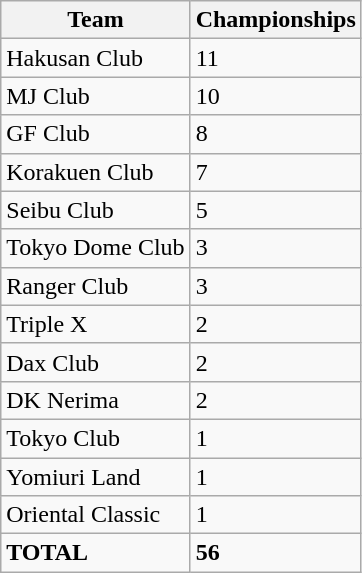<table class="wikitable">
<tr>
<th>Team</th>
<th>Championships</th>
</tr>
<tr>
<td>Hakusan Club</td>
<td>11</td>
</tr>
<tr>
<td>MJ Club</td>
<td>10</td>
</tr>
<tr>
<td>GF Club</td>
<td>8</td>
</tr>
<tr>
<td>Korakuen Club</td>
<td>7</td>
</tr>
<tr>
<td>Seibu Club</td>
<td>5</td>
</tr>
<tr>
<td>Tokyo Dome Club</td>
<td>3</td>
</tr>
<tr>
<td>Ranger Club</td>
<td>3</td>
</tr>
<tr>
<td>Triple X</td>
<td>2</td>
</tr>
<tr>
<td>Dax Club</td>
<td>2</td>
</tr>
<tr>
<td>DK Nerima</td>
<td>2</td>
</tr>
<tr>
<td>Tokyo Club</td>
<td>1</td>
</tr>
<tr>
<td>Yomiuri Land</td>
<td>1</td>
</tr>
<tr>
<td>Oriental Classic</td>
<td>1</td>
</tr>
<tr>
<td><strong>TOTAL</strong></td>
<td><strong>56</strong></td>
</tr>
</table>
